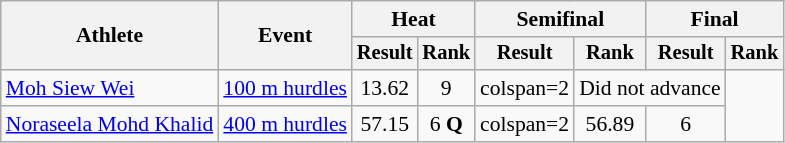<table class="wikitable" style="font-size:90%">
<tr>
<th rowspan="2">Athlete</th>
<th rowspan="2">Event</th>
<th colspan="2">Heat</th>
<th colspan="2">Semifinal</th>
<th colspan="2">Final</th>
</tr>
<tr style="font-size:95%">
<th>Result</th>
<th>Rank</th>
<th>Result</th>
<th>Rank</th>
<th>Result</th>
<th>Rank</th>
</tr>
<tr align=center>
<td align=left><a href='#'>Moh Siew Wei</a></td>
<td align=left><a href='#'>100 m hurdles</a></td>
<td>13.62</td>
<td>9</td>
<td>colspan=2 </td>
<td colspan=2>Did not advance</td>
</tr>
<tr align=center>
<td align=left><a href='#'>Noraseela Mohd Khalid</a></td>
<td align=left><a href='#'>400 m hurdles</a></td>
<td>57.15</td>
<td>6 <strong>Q</strong></td>
<td>colspan=2 </td>
<td>56.89</td>
<td>6</td>
</tr>
</table>
